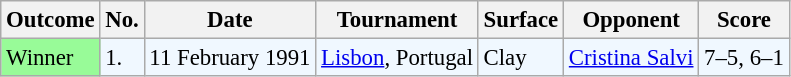<table class="wikitable" style="font-size:95%">
<tr>
<th>Outcome</th>
<th>No.</th>
<th>Date</th>
<th>Tournament</th>
<th>Surface</th>
<th>Opponent</th>
<th>Score</th>
</tr>
<tr style="background:#f0f8ff;">
<td style="background:#98fb98;">Winner</td>
<td>1.</td>
<td>11 February 1991</td>
<td><a href='#'>Lisbon</a>, Portugal</td>
<td>Clay</td>
<td> <a href='#'>Cristina Salvi</a></td>
<td>7–5, 6–1</td>
</tr>
</table>
